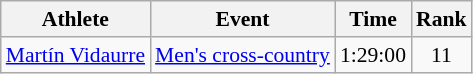<table class=wikitable style=font-size:90%;text-align:center>
<tr>
<th>Athlete</th>
<th>Event</th>
<th>Time</th>
<th>Rank</th>
</tr>
<tr align=center>
<td align=left><a href='#'>Martín Vidaurre</a></td>
<td align=left><a href='#'>Men's cross-country</a></td>
<td>1:29:00</td>
<td>11</td>
</tr>
</table>
